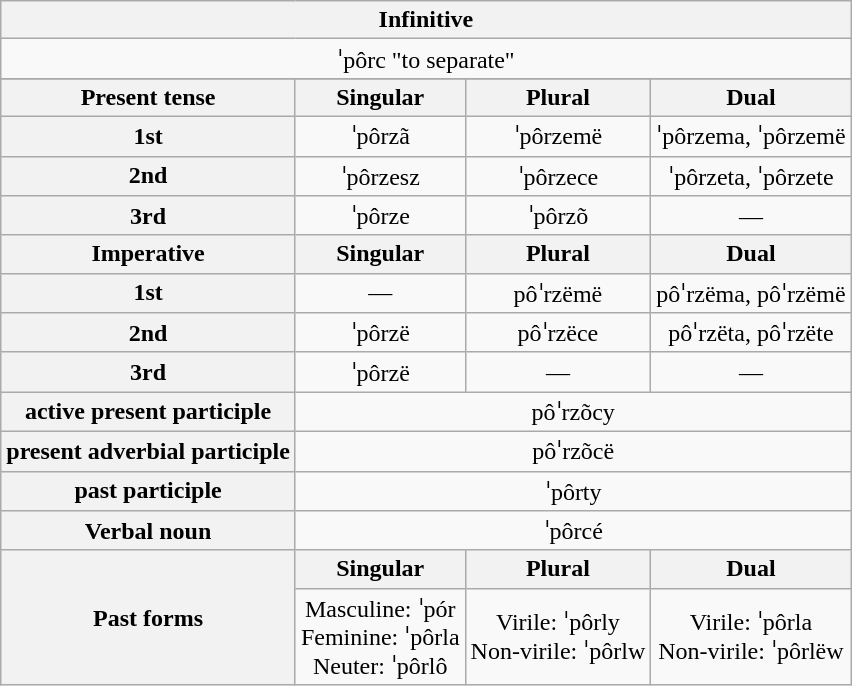<table class="wikitable" style="text-align:center;">
<tr>
<th colspan="4">Infinitive</th>
</tr>
<tr>
<td colspan="4">ˈpôrc "to separate"</td>
</tr>
<tr>
</tr>
<tr>
<th>Present tense</th>
<th>Singular</th>
<th>Plural</th>
<th>Dual</th>
</tr>
<tr>
<th>1st</th>
<td>ˈpôrzã</td>
<td>ˈpôrzemë</td>
<td>ˈpôrzema, ˈpôrzemë</td>
</tr>
<tr>
<th>2nd</th>
<td>ˈpôrzesz</td>
<td>ˈpôrzece</td>
<td>ˈpôrzeta, ˈpôrzete</td>
</tr>
<tr>
<th>3rd</th>
<td>ˈpôrze</td>
<td>ˈpôrzõ</td>
<td>—</td>
</tr>
<tr>
<th>Imperative</th>
<th>Singular</th>
<th>Plural</th>
<th>Dual</th>
</tr>
<tr>
<th>1st</th>
<td>—</td>
<td>pôˈrzëmë</td>
<td>pôˈrzëma, pôˈrzëmë</td>
</tr>
<tr>
<th>2nd</th>
<td>ˈpôrzë</td>
<td>pôˈrzëce</td>
<td>pôˈrzëta, pôˈrzëte</td>
</tr>
<tr>
<th>3rd</th>
<td>ˈpôrzë</td>
<td>—</td>
<td>—</td>
</tr>
<tr>
<th>active present participle</th>
<td colspan="3">pôˈrzõcy</td>
</tr>
<tr>
<th>present adverbial participle</th>
<td colspan="3">pôˈrzõcë</td>
</tr>
<tr>
<th>past participle</th>
<td colspan="3">ˈpôrty</td>
</tr>
<tr>
<th>Verbal noun</th>
<td colspan="3">ˈpôrcé</td>
</tr>
<tr>
<th rowspan="2">Past forms</th>
<th>Singular</th>
<th>Plural</th>
<th>Dual</th>
</tr>
<tr>
<td>Masculine: ˈpór<br>Feminine: ˈpôrla<br>Neuter: ˈpôrlô</td>
<td>Virile: ˈpôrly<br>Non-virile: ˈpôrlw</td>
<td>Virile: ˈpôrla<br>Non-virile: ˈpôrlëw</td>
</tr>
</table>
